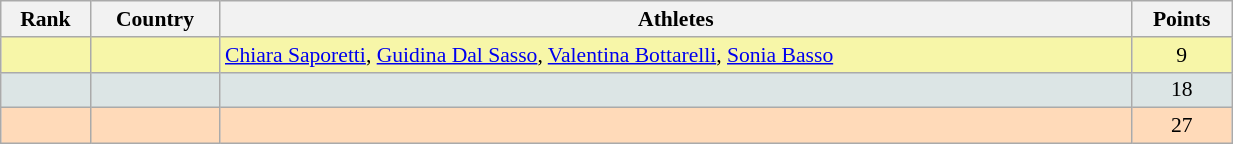<table class="wikitable" width=65% style="font-size:90%; text-align:center;">
<tr>
<th>Rank</th>
<th>Country</th>
<th>Athletes</th>
<th>Points</th>
</tr>
<tr bgcolor="#F7F6A8">
<td></td>
<td align=left></td>
<td align=left><a href='#'>Chiara Saporetti</a>, <a href='#'>Guidina Dal Sasso</a>, <a href='#'>Valentina Bottarelli</a>, <a href='#'>Sonia Basso</a></td>
<td>9</td>
</tr>
<tr bgcolor="#DCE5E5">
<td></td>
<td align=left></td>
<td></td>
<td>18</td>
</tr>
<tr bgcolor="#FFDAB9">
<td></td>
<td align=left></td>
<td></td>
<td>27</td>
</tr>
</table>
